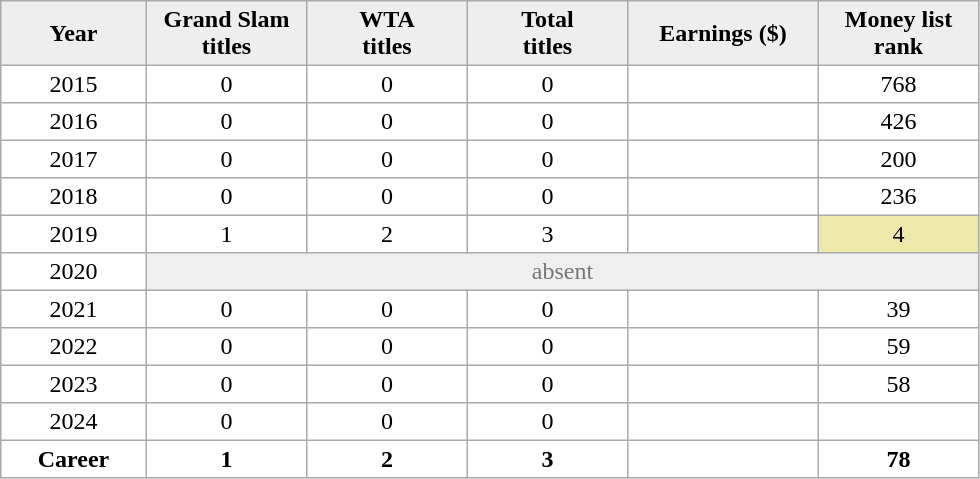<table cellpadding=3 cellspacing=0 border=1 style=border:#aaa;solid:1px;border-collapse:collapse;text-align:center;>
<tr style=background:#eee;font-weight:bold>
<td width="90">Year</td>
<td width="100">Grand Slam <br>titles</td>
<td width="100">WTA <br>titles</td>
<td width="100">Total <br>titles</td>
<td width="120">Earnings ($)</td>
<td width="100">Money list rank</td>
</tr>
<tr>
<td>2015</td>
<td>0</td>
<td>0</td>
<td>0</td>
<td align="right"></td>
<td>768</td>
</tr>
<tr>
<td>2016</td>
<td>0</td>
<td>0</td>
<td>0</td>
<td align="right"></td>
<td>426</td>
</tr>
<tr>
<td>2017</td>
<td>0</td>
<td>0</td>
<td>0</td>
<td align="right"></td>
<td>200</td>
</tr>
<tr>
<td>2018</td>
<td>0</td>
<td>0</td>
<td>0</td>
<td align="right"></td>
<td>236</td>
</tr>
<tr>
<td>2019</td>
<td>1</td>
<td>2</td>
<td>3</td>
<td align="right"></td>
<td bgcolor="#eee8aa">4</td>
</tr>
<tr>
<td>2020</td>
<td colspan="5" style="background:#efefef;color:#767676;text-align:center;">absent</td>
</tr>
<tr>
<td>2021</td>
<td>0</td>
<td>0</td>
<td>0</td>
<td align="right"></td>
<td>39</td>
</tr>
<tr>
<td>2022</td>
<td>0</td>
<td>0</td>
<td>0</td>
<td align="right"></td>
<td>59</td>
</tr>
<tr>
<td>2023</td>
<td>0</td>
<td>0</td>
<td>0</td>
<td align="right"></td>
<td>58</td>
</tr>
<tr>
<td>2024</td>
<td>0</td>
<td>0</td>
<td>0</td>
<td></td>
<td></td>
</tr>
<tr style="font-weight:bold;">
<td>Career</td>
<td>1</td>
<td>2</td>
<td>3</td>
<td align="right"></td>
<td>78</td>
</tr>
</table>
